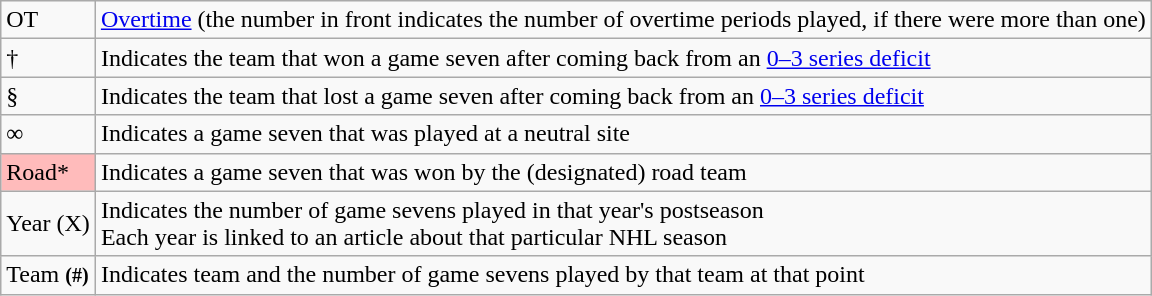<table class="wikitable">
<tr>
<td>OT</td>
<td><a href='#'>Overtime</a> (the number in front indicates the number of overtime periods played, if there were more than one)</td>
</tr>
<tr>
<td>†</td>
<td>Indicates the team that won a game seven after coming back from an <a href='#'> 0–3 series deficit</a></td>
</tr>
<tr>
<td>§</td>
<td>Indicates the team that lost a game seven after coming back from an <a href='#'> 0–3 series deficit</a></td>
</tr>
<tr>
<td>∞</td>
<td>Indicates a game seven that was played at a neutral site</td>
</tr>
<tr>
<td style="background-color:#ffbbbb">Road*</td>
<td>Indicates a game seven that was won by the (designated) road team</td>
</tr>
<tr>
<td>Year (X)</td>
<td>Indicates the number of game sevens played in that year's postseason<br>Each year is linked to an article about that particular NHL season</td>
</tr>
<tr>
<td>Team <small><strong>(#)</strong></small></td>
<td>Indicates team and the number of game sevens played by that team at that point</td>
</tr>
</table>
